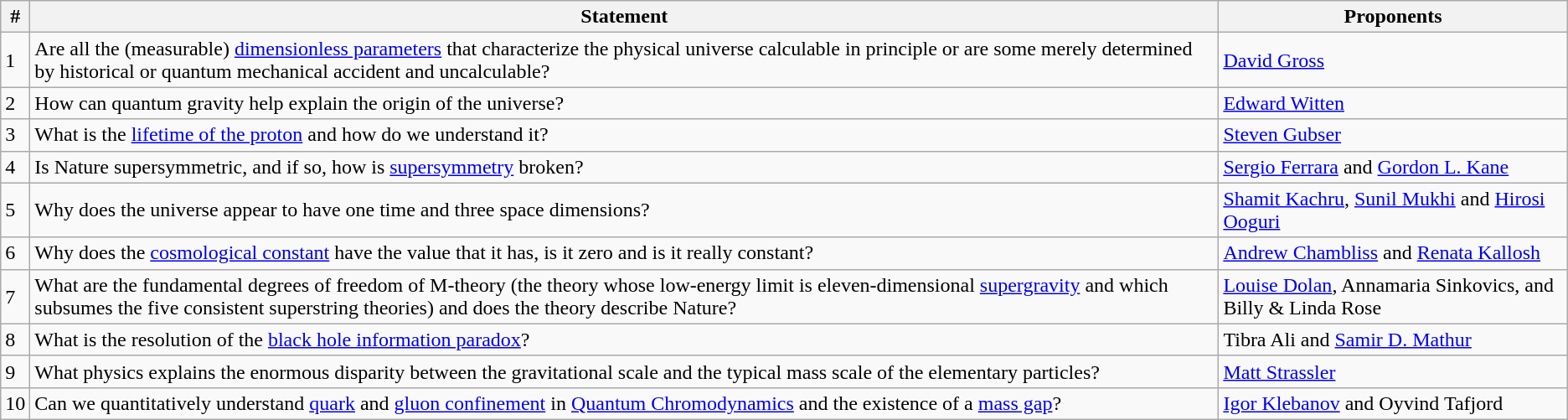<table class="wikitable">
<tr>
<th>#</th>
<th>Statement</th>
<th>Proponents</th>
</tr>
<tr>
<td>1</td>
<td>Are all the (measurable) <a href='#'>dimensionless parameters</a> that characterize the physical universe calculable in principle or are some merely determined by historical or quantum mechanical accident and uncalculable?</td>
<td><a href='#'>David Gross</a></td>
</tr>
<tr>
<td>2</td>
<td>How can quantum gravity help explain the origin of the universe?</td>
<td><a href='#'>Edward Witten</a></td>
</tr>
<tr>
<td>3</td>
<td>What is the <a href='#'>lifetime of the proton</a> and how do we understand it?</td>
<td><a href='#'>Steven Gubser</a></td>
</tr>
<tr>
<td>4</td>
<td>Is Nature supersymmetric, and if so, how is <a href='#'>supersymmetry</a> broken?</td>
<td><a href='#'>Sergio Ferrara</a> and <a href='#'>Gordon L. Kane</a></td>
</tr>
<tr>
<td>5</td>
<td>Why does the universe appear to have one time and three space dimensions?</td>
<td><a href='#'>Shamit Kachru</a>, <a href='#'>Sunil Mukhi</a> and <a href='#'>Hirosi Ooguri</a></td>
</tr>
<tr>
<td>6</td>
<td>Why does the <a href='#'>cosmological constant</a> have the value that it has, is it zero and is it really constant?</td>
<td><a href='#'>Andrew Chambliss</a> and <a href='#'>Renata Kallosh</a></td>
</tr>
<tr>
<td>7</td>
<td>What are the fundamental degrees of freedom of M-theory (the theory whose low-energy limit is eleven-dimensional <a href='#'>supergravity</a> and which subsumes the five consistent superstring theories) and does the theory describe Nature?</td>
<td><a href='#'>Louise Dolan</a>, Annamaria Sinkovics, and Billy & Linda Rose</td>
</tr>
<tr>
<td>8</td>
<td>What is the resolution of the <a href='#'>black hole information paradox</a>?</td>
<td>Tibra Ali and <a href='#'>Samir D. Mathur</a></td>
</tr>
<tr>
<td>9</td>
<td>What physics explains the enormous disparity between the gravitational scale and the typical mass scale of the elementary particles?</td>
<td><a href='#'>Matt Strassler</a></td>
</tr>
<tr>
<td>10</td>
<td>Can we quantitatively understand <a href='#'>quark</a> and <a href='#'>gluon confinement</a> in <a href='#'>Quantum Chromodynamics</a> and the existence of a <a href='#'>mass gap</a>?</td>
<td><a href='#'>Igor Klebanov</a> and Oyvind Tafjord</td>
</tr>
</table>
